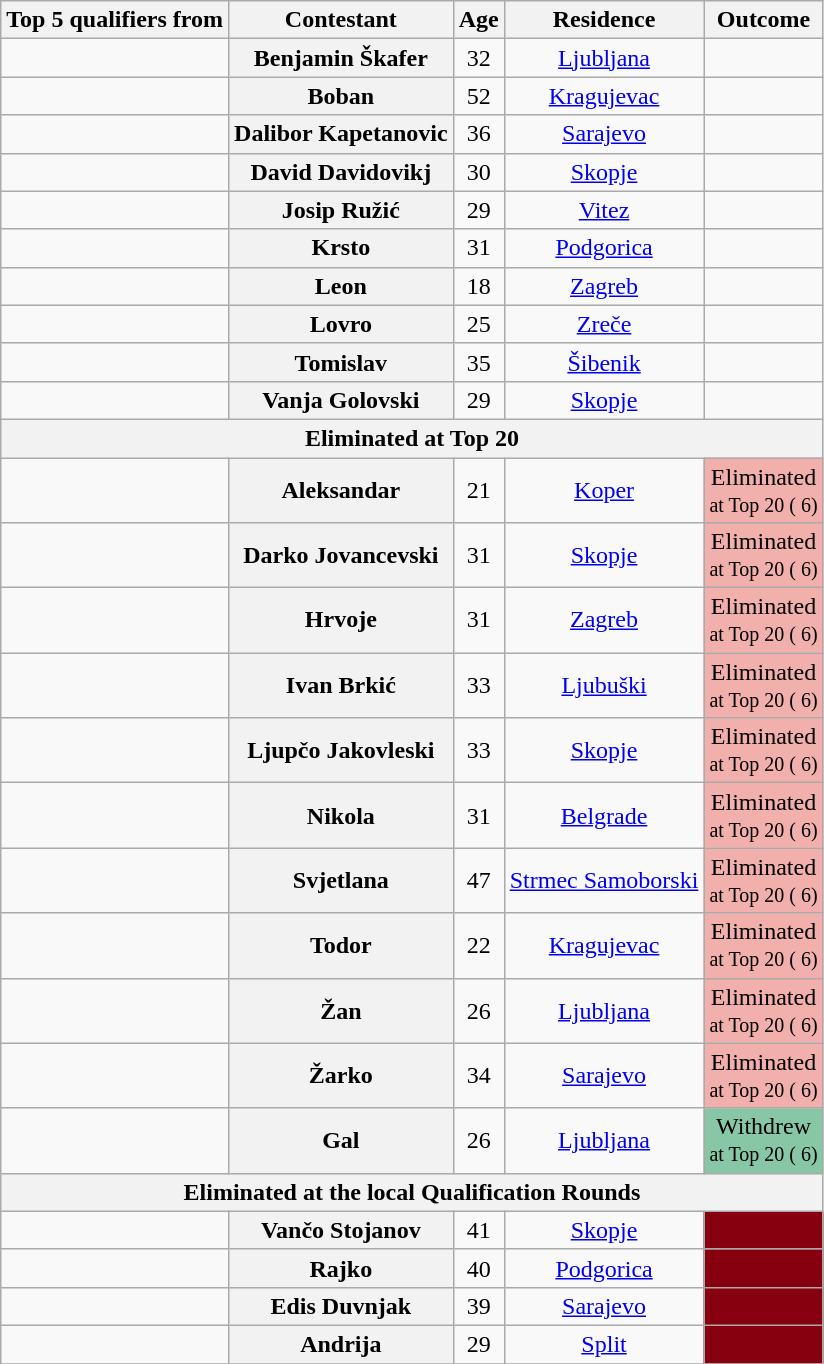<table class="wikitable sortable" style="text-align:center">
<tr>
<th scope="col">Top 5 qualifiers from</th>
<th scope="col">Contestant</th>
<th scope="col">Age</th>
<th scope="col">Residence</th>
<th scope="col">Outcome</th>
</tr>
<tr>
<td></td>
<th scope="row">Benjamin Škafer</th>
<td>32</td>
<td><a href='#'>Ljubljana</a></td>
<td></td>
</tr>
<tr>
<td></td>
<th scope="row">Boban</th>
<td>52</td>
<td><a href='#'>Kragujevac</a></td>
<td></td>
</tr>
<tr>
<td></td>
<th scope="row">Dalibor Kapetanovic</th>
<td>36</td>
<td><a href='#'>Sarajevo</a></td>
<td></td>
</tr>
<tr>
<td></td>
<th scope="row">David Davidovikj</th>
<td>30</td>
<td><a href='#'>Skopje</a></td>
<td></td>
</tr>
<tr>
<td></td>
<th scope="row">Josip Ružić</th>
<td>29</td>
<td><a href='#'>Vitez</a></td>
<td></td>
</tr>
<tr>
<td></td>
<th scope="row">Krsto</th>
<td>31</td>
<td><a href='#'>Podgorica</a></td>
<td></td>
</tr>
<tr>
<td></td>
<th scope="row">Leon</th>
<td>18</td>
<td><a href='#'>Zagreb</a></td>
<td></td>
</tr>
<tr>
<td></td>
<th scope="row">Lovro</th>
<td>25</td>
<td><a href='#'>Zreče</a></td>
<td></td>
</tr>
<tr>
<td></td>
<th scope="row">Tomislav</th>
<td>35</td>
<td><a href='#'>Šibenik</a></td>
<td></td>
</tr>
<tr>
<td></td>
<th scope="row">Vanja Golovski</th>
<td>29</td>
<td><a href='#'>Skopje</a></td>
<td></td>
</tr>
<tr>
<th colspan="5">Eliminated at Top 20</th>
</tr>
<tr>
<td></td>
<th scope="row">Aleksandar</th>
<td>21</td>
<td><a href='#'>Koper</a></td>
<td bgcolor="#f1b0ac">Eliminated<br><small>at Top 20 ( 6)</small></td>
</tr>
<tr>
<td></td>
<th scope="row">Darko Jovancevski</th>
<td>31</td>
<td><a href='#'>Skopje</a></td>
<td bgcolor="#f1b0ac">Eliminated<br><small>at Top 20 ( 6)</small></td>
</tr>
<tr>
<td></td>
<th scope="row">Hrvoje</th>
<td>31</td>
<td><a href='#'>Zagreb</a></td>
<td bgcolor="#f1b0ac">Eliminated<br><small>at Top 20 ( 6)</small></td>
</tr>
<tr>
<td></td>
<th scope="row">Ivan Brkić</th>
<td>33</td>
<td><a href='#'>Ljubuški</a></td>
<td bgcolor="#f1b0ac">Eliminated<br><small>at Top 20 ( 6)</small></td>
</tr>
<tr>
<td></td>
<th scope="row">Ljupčo Jakovleski</th>
<td>33</td>
<td><a href='#'>Skopje</a></td>
<td bgcolor="#f1b0ac">Eliminated<br><small>at Top 20 ( 6)</small></td>
</tr>
<tr>
<td></td>
<th scope="row">Nikola</th>
<td>31</td>
<td><a href='#'>Belgrade</a></td>
<td bgcolor="#f1b0ac">Eliminated<br><small>at Top 20 ( 6)</small></td>
</tr>
<tr>
<td></td>
<th scope="row">Svjetlana</th>
<td>47</td>
<td><a href='#'>Strmec Samoborski</a></td>
<td bgcolor="#f1b0ac">Eliminated<br><small>at Top 20 ( 6)</small></td>
</tr>
<tr>
<td></td>
<th scope="row">Todor</th>
<td>22</td>
<td><a href='#'>Kragujevac</a></td>
<td bgcolor="#f1b0ac">Eliminated<br><small>at Top 20 ( 6)</small></td>
</tr>
<tr>
<td></td>
<th scope="row">Žan</th>
<td>26</td>
<td><a href='#'>Ljubljana</a></td>
<td bgcolor="#f1b0ac">Eliminated<br><small>at Top 20 ( 6)</small></td>
</tr>
<tr>
<td></td>
<th scope="row">Žarko</th>
<td>34</td>
<td><a href='#'>Sarajevo</a></td>
<td bgcolor="#f1b0ac">Eliminated<br><small>at Top 20 ( 6)</small></td>
</tr>
<tr>
<td></td>
<th scope="row">Gal</th>
<td>26</td>
<td><a href='#'>Ljubljana</a></td>
<td bgcolor="#88c7a6">Withdrew<br><small>at Top 20 ( 6)</small></td>
</tr>
<tr>
<th colspan="5">Eliminated at the local Qualification Rounds</th>
</tr>
<tr>
<td></td>
<th scope="row">Vančo Stojanov</th>
<td>41</td>
<td><a href='#'>Skopje</a></td>
<td bgcolor="#86000f"></td>
</tr>
<tr>
<td></td>
<th scope="row">Rajko</th>
<td>40</td>
<td><a href='#'>Podgorica</a></td>
<td bgcolor="#86000f"></td>
</tr>
<tr>
<td></td>
<th>Edis Duvnjak</th>
<td>39</td>
<td><a href='#'>Sarajevo</a></td>
<td bgcolor="#86000f"></td>
</tr>
<tr>
<td></td>
<th scope="row">Andrija</th>
<td>29</td>
<td><a href='#'>Split</a></td>
<td bgcolor="#86000f"></td>
</tr>
<tr>
</tr>
</table>
